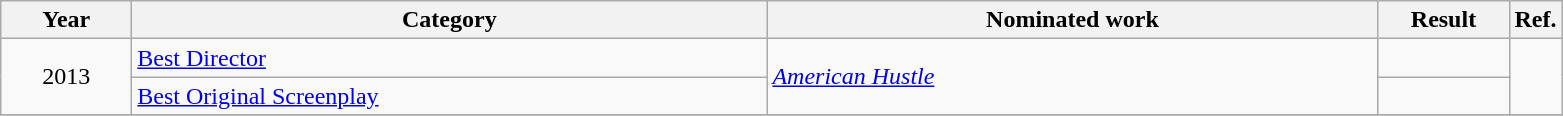<table class=wikitable>
<tr>
<th scope="col" style="width:5em;">Year</th>
<th scope="col" style="width:26em;">Category</th>
<th scope="col" style="width:25em;">Nominated work</th>
<th scope="col" style="width:5em;">Result</th>
<th>Ref.</th>
</tr>
<tr>
<td style="text-align:center;", rowspan=2>2013</td>
<td><a href='#'>Best Director</a></td>
<td rowspan=2><em><a href='#'>American Hustle</a></em></td>
<td></td>
<td rowspan=2></td>
</tr>
<tr>
<td><a href='#'>Best Original Screenplay</a></td>
<td></td>
</tr>
<tr>
</tr>
</table>
